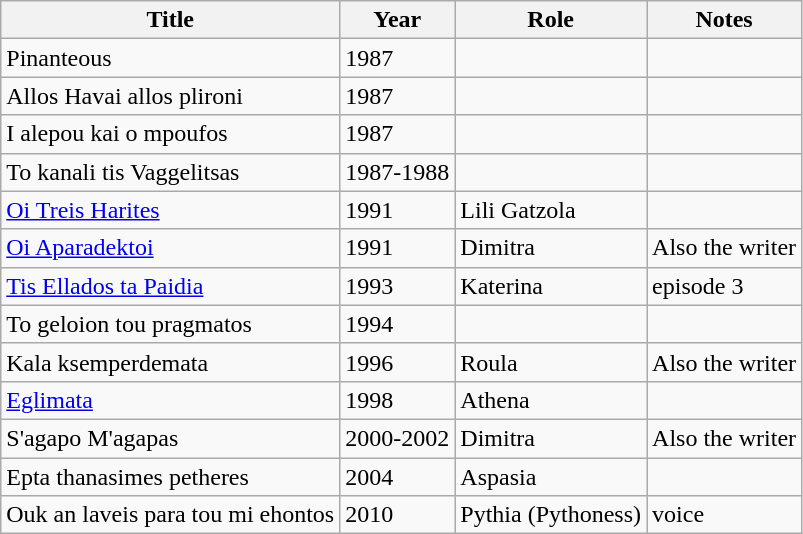<table class="wikitable">
<tr>
<th>Title</th>
<th>Year</th>
<th>Role</th>
<th>Notes</th>
</tr>
<tr>
<td>Pinanteous</td>
<td>1987</td>
<td></td>
<td></td>
</tr>
<tr>
<td>Allos Havai allos plironi</td>
<td>1987</td>
<td></td>
<td></td>
</tr>
<tr>
<td>I alepou kai o mpoufos</td>
<td>1987</td>
<td></td>
<td></td>
</tr>
<tr>
<td>To kanali tis Vaggelitsas</td>
<td>1987-1988</td>
<td></td>
<td></td>
</tr>
<tr>
<td><a href='#'>Oi Treis Harites</a></td>
<td>1991</td>
<td>Lili Gatzola</td>
<td></td>
</tr>
<tr>
<td><a href='#'>Oi Aparadektoi</a></td>
<td>1991</td>
<td>Dimitra</td>
<td>Also the writer</td>
</tr>
<tr>
<td><a href='#'>Tis Ellados ta Paidia</a></td>
<td>1993</td>
<td>Katerina</td>
<td>episode 3</td>
</tr>
<tr>
<td>To geloion tou pragmatos</td>
<td>1994</td>
<td></td>
<td></td>
</tr>
<tr>
<td>Kala ksemperdemata</td>
<td>1996</td>
<td>Roula</td>
<td>Also the writer</td>
</tr>
<tr>
<td><a href='#'>Eglimata</a></td>
<td>1998</td>
<td>Athena</td>
<td></td>
</tr>
<tr>
<td>S'agapo M'agapas</td>
<td>2000-2002</td>
<td>Dimitra</td>
<td>Also the writer</td>
</tr>
<tr>
<td>Epta thanasimes petheres</td>
<td>2004</td>
<td>Aspasia</td>
<td></td>
</tr>
<tr>
<td>Ouk an laveis para tou mi ehontos</td>
<td>2010</td>
<td>Pythia (Pythoness)</td>
<td>voice</td>
</tr>
</table>
